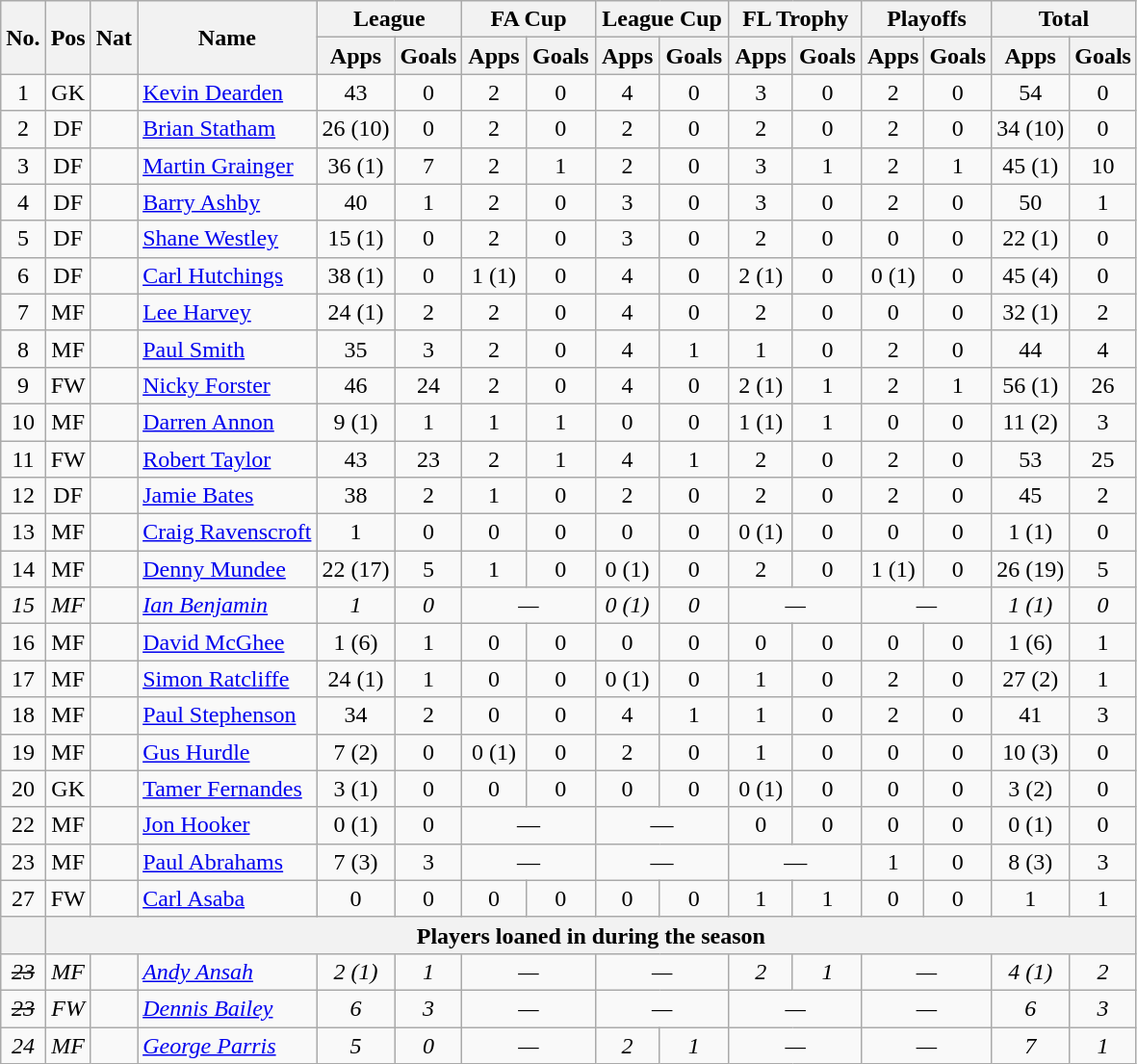<table class="wikitable" style="text-align:center">
<tr>
<th rowspan="2">No.</th>
<th rowspan="2">Pos</th>
<th rowspan="2">Nat</th>
<th rowspan="2">Name</th>
<th colspan="2" style="width:85px;">League</th>
<th colspan="2" style="width:85px;">FA Cup</th>
<th colspan="2" style="width:85px;">League Cup</th>
<th colspan="2" style="width:85px;">FL Trophy</th>
<th colspan="2">Playoffs</th>
<th colspan="2" style="width:85px;">Total</th>
</tr>
<tr>
<th>Apps</th>
<th>Goals</th>
<th>Apps</th>
<th>Goals</th>
<th>Apps</th>
<th>Goals</th>
<th>Apps</th>
<th>Goals</th>
<th>Apps</th>
<th>Goals</th>
<th>Apps</th>
<th>Goals</th>
</tr>
<tr>
<td>1</td>
<td>GK</td>
<td></td>
<td align="left"><a href='#'>Kevin Dearden</a></td>
<td>43</td>
<td>0</td>
<td>2</td>
<td>0</td>
<td>4</td>
<td>0</td>
<td>3</td>
<td>0</td>
<td>2</td>
<td>0</td>
<td>54</td>
<td>0</td>
</tr>
<tr>
<td>2</td>
<td>DF</td>
<td></td>
<td style="text-align:left;"><a href='#'>Brian Statham</a></td>
<td>26 (10)</td>
<td>0</td>
<td>2</td>
<td>0</td>
<td>2</td>
<td>0</td>
<td>2</td>
<td>0</td>
<td>2</td>
<td>0</td>
<td>34 (10)</td>
<td>0</td>
</tr>
<tr>
<td>3</td>
<td>DF</td>
<td></td>
<td style="text-align:left;"><a href='#'>Martin Grainger</a></td>
<td>36 (1)</td>
<td>7</td>
<td>2</td>
<td>1</td>
<td>2</td>
<td>0</td>
<td>3</td>
<td>1</td>
<td>2</td>
<td>1</td>
<td>45 (1)</td>
<td>10</td>
</tr>
<tr>
<td>4</td>
<td>DF</td>
<td></td>
<td style="text-align:left;"><a href='#'>Barry Ashby</a></td>
<td>40</td>
<td>1</td>
<td>2</td>
<td>0</td>
<td>3</td>
<td>0</td>
<td>3</td>
<td>0</td>
<td>2</td>
<td>0</td>
<td>50</td>
<td>1</td>
</tr>
<tr>
<td>5</td>
<td>DF</td>
<td></td>
<td style="text-align:left;"><a href='#'>Shane Westley</a></td>
<td>15 (1)</td>
<td>0</td>
<td>2</td>
<td>0</td>
<td>3</td>
<td>0</td>
<td>2</td>
<td>0</td>
<td>0</td>
<td>0</td>
<td>22 (1)</td>
<td>0</td>
</tr>
<tr>
<td>6</td>
<td>DF</td>
<td></td>
<td style="text-align:left;"><a href='#'>Carl Hutchings</a></td>
<td>38 (1)</td>
<td>0</td>
<td>1 (1)</td>
<td>0</td>
<td>4</td>
<td>0</td>
<td>2 (1)</td>
<td>0</td>
<td>0 (1)</td>
<td>0</td>
<td>45 (4)</td>
<td>0</td>
</tr>
<tr>
<td>7</td>
<td>MF</td>
<td></td>
<td style="text-align:left;"><a href='#'>Lee Harvey</a></td>
<td>24 (1)</td>
<td>2</td>
<td>2</td>
<td>0</td>
<td>4</td>
<td>0</td>
<td>2</td>
<td>0</td>
<td>0</td>
<td>0</td>
<td>32 (1)</td>
<td>2</td>
</tr>
<tr>
<td>8</td>
<td>MF</td>
<td></td>
<td style="text-align:left;"><a href='#'>Paul Smith</a></td>
<td>35</td>
<td>3</td>
<td>2</td>
<td>0</td>
<td>4</td>
<td>1</td>
<td>1</td>
<td>0</td>
<td>2</td>
<td>0</td>
<td>44</td>
<td>4</td>
</tr>
<tr>
<td>9</td>
<td>FW</td>
<td></td>
<td style="text-align:left;"><a href='#'>Nicky Forster</a></td>
<td>46</td>
<td>24</td>
<td>2</td>
<td>0</td>
<td>4</td>
<td>0</td>
<td>2 (1)</td>
<td>1</td>
<td>2</td>
<td>1</td>
<td>56 (1)</td>
<td>26</td>
</tr>
<tr>
<td>10</td>
<td>MF</td>
<td></td>
<td style="text-align:left;"><a href='#'>Darren Annon</a></td>
<td>9 (1)</td>
<td>1</td>
<td>1</td>
<td>1</td>
<td>0</td>
<td>0</td>
<td>1 (1)</td>
<td>1</td>
<td>0</td>
<td>0</td>
<td>11 (2)</td>
<td>3</td>
</tr>
<tr>
<td>11</td>
<td>FW</td>
<td></td>
<td style="text-align:left;"><a href='#'>Robert Taylor</a></td>
<td>43</td>
<td>23</td>
<td>2</td>
<td>1</td>
<td>4</td>
<td>1</td>
<td>2</td>
<td>0</td>
<td>2</td>
<td>0</td>
<td>53</td>
<td>25</td>
</tr>
<tr>
<td>12</td>
<td>DF</td>
<td></td>
<td style="text-align:left;"><a href='#'>Jamie Bates</a></td>
<td>38</td>
<td>2</td>
<td>1</td>
<td>0</td>
<td>2</td>
<td>0</td>
<td>2</td>
<td>0</td>
<td>2</td>
<td>0</td>
<td>45</td>
<td>2</td>
</tr>
<tr>
<td>13</td>
<td>MF</td>
<td></td>
<td style="text-align:left;"><a href='#'>Craig Ravenscroft</a></td>
<td>1</td>
<td>0</td>
<td>0</td>
<td>0</td>
<td>0</td>
<td>0</td>
<td>0 (1)</td>
<td>0</td>
<td>0</td>
<td>0</td>
<td>1 (1)</td>
<td>0</td>
</tr>
<tr>
<td>14</td>
<td>MF</td>
<td></td>
<td style="text-align:left;"><a href='#'>Denny Mundee</a></td>
<td>22 (17)</td>
<td>5</td>
<td>1</td>
<td>0</td>
<td>0 (1)</td>
<td>0</td>
<td>2</td>
<td>0</td>
<td>1 (1)</td>
<td>0</td>
<td>26 (19)</td>
<td>5</td>
</tr>
<tr>
<td><em>15</em></td>
<td><em>MF</em></td>
<td><em></em></td>
<td style="text-align:left;"><em><a href='#'>Ian Benjamin</a></em></td>
<td><em>1</em></td>
<td><em>0</em></td>
<td colspan="2"><em>—</em></td>
<td><em>0 (1)</em></td>
<td><em>0</em></td>
<td colspan="2"><em>—</em></td>
<td colspan="2"><em>—</em></td>
<td><em>1 (1)</em></td>
<td><em>0</em></td>
</tr>
<tr>
<td>16</td>
<td>MF</td>
<td></td>
<td style="text-align:left;"><a href='#'>David McGhee</a></td>
<td>1 (6)</td>
<td>1</td>
<td>0</td>
<td>0</td>
<td>0</td>
<td>0</td>
<td>0</td>
<td>0</td>
<td>0</td>
<td>0</td>
<td>1 (6)</td>
<td>1</td>
</tr>
<tr>
<td>17</td>
<td>MF</td>
<td></td>
<td style="text-align:left;"><a href='#'>Simon Ratcliffe</a></td>
<td>24 (1)</td>
<td>1</td>
<td>0</td>
<td>0</td>
<td>0 (1)</td>
<td>0</td>
<td>1</td>
<td>0</td>
<td>2</td>
<td>0</td>
<td>27 (2)</td>
<td>1</td>
</tr>
<tr>
<td>18</td>
<td>MF</td>
<td></td>
<td style="text-align:left;"><a href='#'>Paul Stephenson</a></td>
<td>34</td>
<td>2</td>
<td>0</td>
<td>0</td>
<td>4</td>
<td>1</td>
<td>1</td>
<td>0</td>
<td>2</td>
<td>0</td>
<td>41</td>
<td>3</td>
</tr>
<tr>
<td>19</td>
<td>MF</td>
<td></td>
<td style="text-align:left;"><a href='#'>Gus Hurdle</a></td>
<td>7 (2)</td>
<td>0</td>
<td>0 (1)</td>
<td>0</td>
<td>2</td>
<td>0</td>
<td>1</td>
<td>0</td>
<td>0</td>
<td>0</td>
<td>10 (3)</td>
<td>0</td>
</tr>
<tr>
<td>20</td>
<td>GK</td>
<td></td>
<td style="text-align:left;"><a href='#'>Tamer Fernandes</a></td>
<td>3 (1)</td>
<td>0</td>
<td>0</td>
<td>0</td>
<td>0</td>
<td>0</td>
<td>0 (1)</td>
<td>0</td>
<td>0</td>
<td>0</td>
<td>3 (2)</td>
<td>0</td>
</tr>
<tr>
<td>22</td>
<td>MF</td>
<td></td>
<td style="text-align:left;"><a href='#'>Jon Hooker</a></td>
<td>0 (1)</td>
<td>0</td>
<td colspan="2">—</td>
<td colspan="2">—</td>
<td>0</td>
<td>0</td>
<td>0</td>
<td>0</td>
<td>0 (1)</td>
<td>0</td>
</tr>
<tr>
<td>23</td>
<td>MF</td>
<td></td>
<td style="text-align:left;"><a href='#'>Paul Abrahams</a></td>
<td>7 (3)</td>
<td>3</td>
<td colspan="2">—</td>
<td colspan="2">—</td>
<td colspan="2">—</td>
<td>1</td>
<td>0</td>
<td>8 (3)</td>
<td>3</td>
</tr>
<tr>
<td>27</td>
<td>FW</td>
<td></td>
<td style="text-align:left;"><a href='#'>Carl Asaba</a></td>
<td>0</td>
<td>0</td>
<td>0</td>
<td>0</td>
<td>0</td>
<td>0</td>
<td>1</td>
<td>1</td>
<td>0</td>
<td>0</td>
<td>1</td>
<td>1</td>
</tr>
<tr>
<th></th>
<th colspan="15">Players loaned in during the season</th>
</tr>
<tr>
<td><em><s>23</s></em></td>
<td><em>MF</em></td>
<td><em></em></td>
<td style="text-align:left;"><em><a href='#'>Andy Ansah</a></em></td>
<td><em>2 (1)</em></td>
<td><em>1</em></td>
<td colspan="2"><em>—</em></td>
<td colspan="2"><em>—</em></td>
<td><em>2</em></td>
<td><em>1</em></td>
<td colspan="2"><em>—</em></td>
<td><em>4 (1)</em></td>
<td><em>2</em></td>
</tr>
<tr>
<td><em><s>23</s></em></td>
<td><em>FW</em></td>
<td><em></em></td>
<td style="text-align:left;"><a href='#'><em>Dennis Bailey</em></a></td>
<td><em>6</em></td>
<td><em>3</em></td>
<td colspan="2"><em>—</em></td>
<td colspan="2"><em>—</em></td>
<td colspan="2"><em>—</em></td>
<td colspan="2"><em>—</em></td>
<td><em>6</em></td>
<td><em>3</em></td>
</tr>
<tr>
<td><em>24</em></td>
<td><em>MF</em></td>
<td><em></em></td>
<td style="text-align:left;"><em><a href='#'>George Parris</a></em></td>
<td><em>5</em></td>
<td><em>0</em></td>
<td colspan="2"><em>—</em></td>
<td><em>2</em></td>
<td><em>1</em></td>
<td colspan="2"><em>—</em></td>
<td colspan="2"><em>—</em></td>
<td><em>7</em></td>
<td><em>1</em></td>
</tr>
</table>
